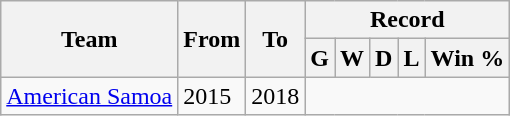<table class="wikitable" style="text-align: center">
<tr>
<th rowspan="2">Team</th>
<th rowspan="2">From</th>
<th rowspan="2">To</th>
<th colspan="5">Record</th>
</tr>
<tr>
<th>G</th>
<th>W</th>
<th>D</th>
<th>L</th>
<th>Win %</th>
</tr>
<tr>
<td align=left><a href='#'>American Samoa</a></td>
<td align=left>2015</td>
<td align=left>2018<br></td>
</tr>
</table>
